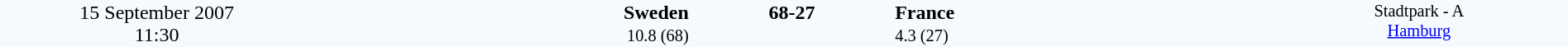<table style="width: 100%; background:#F5FAFF;" cellspacing="0">
<tr>
<td align=center rowspan=3 width=20%>15 September 2007<br>11:30</td>
</tr>
<tr>
<td width=24% align=right><strong>Sweden</strong></td>
<td align=center width=13%><strong>68-27</strong></td>
<td width=24%><strong>France</strong></td>
<td style=font-size:85% rowspan=3 valign=top align=center>Stadtpark - A <br><a href='#'>Hamburg</a></td>
</tr>
<tr style=font-size:85%>
<td align=right>10.8 (68)</td>
<td align=center></td>
<td>4.3 (27)</td>
</tr>
</table>
